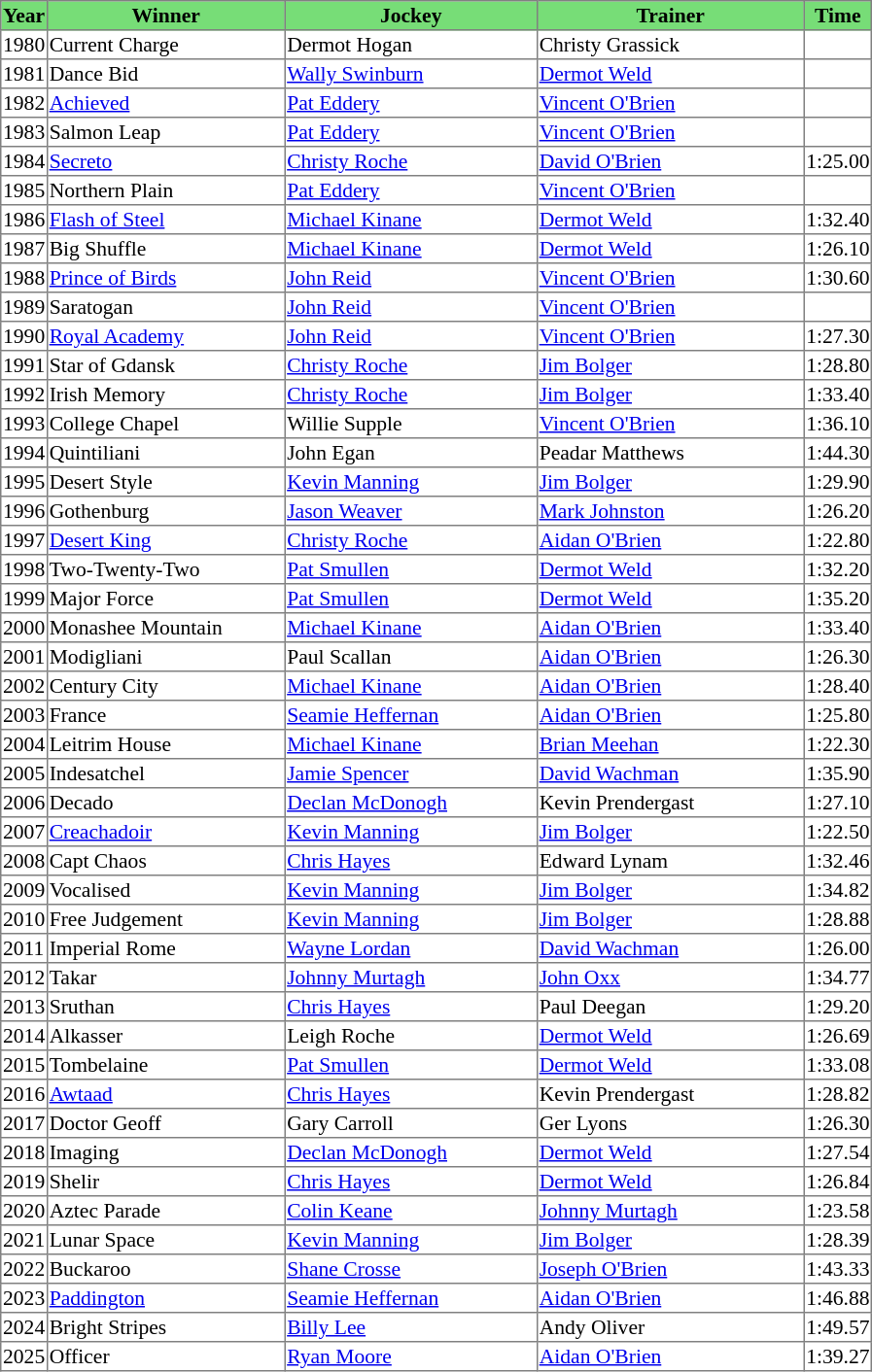<table class = "sortable" | border="1" style="border-collapse: collapse; font-size:90%">
<tr bgcolor="#77dd77" align="center">
<th>Year</th>
<th>Winner</th>
<th>Jockey</th>
<th>Trainer</th>
<th>Time</th>
</tr>
<tr>
<td>1980</td>
<td width=160px>Current Charge</td>
<td width=170px>Dermot Hogan</td>
<td width=180px>Christy Grassick</td>
<td></td>
</tr>
<tr>
<td>1981</td>
<td>Dance Bid</td>
<td><a href='#'>Wally Swinburn</a></td>
<td><a href='#'>Dermot Weld</a></td>
<td></td>
</tr>
<tr>
<td>1982</td>
<td><a href='#'>Achieved</a></td>
<td><a href='#'>Pat Eddery</a></td>
<td><a href='#'>Vincent O'Brien</a></td>
<td></td>
</tr>
<tr>
<td>1983</td>
<td>Salmon Leap</td>
<td><a href='#'>Pat Eddery</a></td>
<td><a href='#'>Vincent O'Brien</a></td>
<td></td>
</tr>
<tr>
<td>1984</td>
<td><a href='#'>Secreto</a></td>
<td><a href='#'>Christy Roche</a></td>
<td><a href='#'>David O'Brien</a></td>
<td>1:25.00</td>
</tr>
<tr>
<td>1985</td>
<td>Northern Plain</td>
<td><a href='#'>Pat Eddery</a></td>
<td><a href='#'>Vincent O'Brien</a></td>
<td></td>
</tr>
<tr>
<td>1986</td>
<td><a href='#'>Flash of Steel</a></td>
<td><a href='#'>Michael Kinane</a></td>
<td><a href='#'>Dermot Weld</a></td>
<td>1:32.40</td>
</tr>
<tr>
<td>1987</td>
<td>Big Shuffle</td>
<td><a href='#'>Michael Kinane</a></td>
<td><a href='#'>Dermot Weld</a></td>
<td>1:26.10</td>
</tr>
<tr>
<td>1988</td>
<td><a href='#'>Prince of Birds</a></td>
<td><a href='#'>John Reid</a></td>
<td><a href='#'>Vincent O'Brien</a></td>
<td>1:30.60</td>
</tr>
<tr>
<td>1989</td>
<td>Saratogan</td>
<td><a href='#'>John Reid</a></td>
<td><a href='#'>Vincent O'Brien</a></td>
<td></td>
</tr>
<tr>
<td>1990</td>
<td><a href='#'>Royal Academy</a></td>
<td><a href='#'>John Reid</a></td>
<td><a href='#'>Vincent O'Brien</a></td>
<td>1:27.30</td>
</tr>
<tr>
<td>1991</td>
<td>Star of Gdansk</td>
<td><a href='#'>Christy Roche</a></td>
<td><a href='#'>Jim Bolger</a></td>
<td>1:28.80</td>
</tr>
<tr>
<td>1992</td>
<td>Irish Memory</td>
<td><a href='#'>Christy Roche</a></td>
<td><a href='#'>Jim Bolger</a></td>
<td>1:33.40</td>
</tr>
<tr>
<td>1993</td>
<td>College Chapel</td>
<td>Willie Supple</td>
<td><a href='#'>Vincent O'Brien</a></td>
<td>1:36.10</td>
</tr>
<tr>
<td>1994</td>
<td>Quintiliani</td>
<td>John Egan</td>
<td>Peadar Matthews</td>
<td>1:44.30</td>
</tr>
<tr>
<td>1995</td>
<td>Desert Style</td>
<td><a href='#'>Kevin Manning</a></td>
<td><a href='#'>Jim Bolger</a></td>
<td>1:29.90</td>
</tr>
<tr>
<td>1996</td>
<td>Gothenburg</td>
<td><a href='#'>Jason Weaver</a></td>
<td><a href='#'>Mark Johnston</a></td>
<td>1:26.20</td>
</tr>
<tr>
<td>1997</td>
<td><a href='#'>Desert King</a></td>
<td><a href='#'>Christy Roche</a></td>
<td><a href='#'>Aidan O'Brien</a></td>
<td>1:22.80</td>
</tr>
<tr>
<td>1998</td>
<td>Two-Twenty-Two</td>
<td><a href='#'>Pat Smullen</a></td>
<td><a href='#'>Dermot Weld</a></td>
<td>1:32.20</td>
</tr>
<tr>
<td>1999</td>
<td>Major Force</td>
<td><a href='#'>Pat Smullen</a></td>
<td><a href='#'>Dermot Weld</a></td>
<td>1:35.20</td>
</tr>
<tr>
<td>2000</td>
<td>Monashee Mountain</td>
<td><a href='#'>Michael Kinane</a></td>
<td><a href='#'>Aidan O'Brien</a></td>
<td>1:33.40</td>
</tr>
<tr>
<td>2001</td>
<td>Modigliani</td>
<td>Paul Scallan</td>
<td><a href='#'>Aidan O'Brien</a></td>
<td>1:26.30</td>
</tr>
<tr>
<td>2002</td>
<td>Century City</td>
<td><a href='#'>Michael Kinane</a></td>
<td><a href='#'>Aidan O'Brien</a></td>
<td>1:28.40</td>
</tr>
<tr>
<td>2003</td>
<td>France</td>
<td><a href='#'>Seamie Heffernan</a></td>
<td><a href='#'>Aidan O'Brien</a></td>
<td>1:25.80</td>
</tr>
<tr>
<td>2004</td>
<td>Leitrim House</td>
<td><a href='#'>Michael Kinane</a></td>
<td><a href='#'>Brian Meehan</a></td>
<td>1:22.30</td>
</tr>
<tr>
<td>2005</td>
<td>Indesatchel</td>
<td><a href='#'>Jamie Spencer</a></td>
<td><a href='#'>David Wachman</a></td>
<td>1:35.90</td>
</tr>
<tr>
<td>2006</td>
<td>Decado</td>
<td><a href='#'>Declan McDonogh</a></td>
<td>Kevin Prendergast</td>
<td>1:27.10</td>
</tr>
<tr>
<td>2007</td>
<td><a href='#'>Creachadoir</a></td>
<td><a href='#'>Kevin Manning</a></td>
<td><a href='#'>Jim Bolger</a></td>
<td>1:22.50</td>
</tr>
<tr>
<td>2008</td>
<td>Capt Chaos </td>
<td><a href='#'>Chris Hayes</a></td>
<td>Edward Lynam</td>
<td>1:32.46</td>
</tr>
<tr>
<td>2009</td>
<td>Vocalised</td>
<td><a href='#'>Kevin Manning</a></td>
<td><a href='#'>Jim Bolger</a></td>
<td>1:34.82</td>
</tr>
<tr>
<td>2010</td>
<td>Free Judgement</td>
<td><a href='#'>Kevin Manning</a></td>
<td><a href='#'>Jim Bolger</a></td>
<td>1:28.88</td>
</tr>
<tr>
<td>2011</td>
<td>Imperial Rome</td>
<td><a href='#'>Wayne Lordan</a></td>
<td><a href='#'>David Wachman</a></td>
<td>1:26.00</td>
</tr>
<tr>
<td>2012</td>
<td>Takar</td>
<td><a href='#'>Johnny Murtagh</a></td>
<td><a href='#'>John Oxx</a></td>
<td>1:34.77</td>
</tr>
<tr>
<td>2013</td>
<td>Sruthan</td>
<td><a href='#'>Chris Hayes</a></td>
<td>Paul Deegan</td>
<td>1:29.20</td>
</tr>
<tr>
<td>2014</td>
<td>Alkasser</td>
<td>Leigh Roche</td>
<td><a href='#'>Dermot Weld</a></td>
<td>1:26.69</td>
</tr>
<tr>
<td>2015</td>
<td>Tombelaine</td>
<td><a href='#'>Pat Smullen</a></td>
<td><a href='#'>Dermot Weld</a></td>
<td>1:33.08</td>
</tr>
<tr>
<td>2016</td>
<td><a href='#'>Awtaad</a></td>
<td><a href='#'>Chris Hayes</a></td>
<td>Kevin Prendergast</td>
<td>1:28.82</td>
</tr>
<tr>
<td>2017</td>
<td>Doctor Geoff</td>
<td>Gary Carroll</td>
<td>Ger Lyons</td>
<td>1:26.30</td>
</tr>
<tr>
<td>2018</td>
<td>Imaging</td>
<td><a href='#'>Declan McDonogh</a></td>
<td><a href='#'>Dermot Weld</a></td>
<td>1:27.54</td>
</tr>
<tr>
<td>2019</td>
<td>Shelir</td>
<td><a href='#'>Chris Hayes</a></td>
<td><a href='#'>Dermot Weld</a></td>
<td>1:26.84</td>
</tr>
<tr>
<td>2020</td>
<td>Aztec Parade</td>
<td><a href='#'>Colin Keane</a></td>
<td><a href='#'>Johnny Murtagh</a></td>
<td>1:23.58</td>
</tr>
<tr>
<td>2021</td>
<td>Lunar Space</td>
<td><a href='#'>Kevin Manning</a></td>
<td><a href='#'>Jim Bolger</a></td>
<td>1:28.39</td>
</tr>
<tr>
<td>2022</td>
<td>Buckaroo</td>
<td><a href='#'>Shane Crosse</a></td>
<td><a href='#'>Joseph O'Brien</a></td>
<td>1:43.33</td>
</tr>
<tr>
<td>2023</td>
<td><a href='#'>Paddington</a></td>
<td><a href='#'>Seamie Heffernan</a></td>
<td><a href='#'>Aidan O'Brien</a></td>
<td>1:46.88</td>
</tr>
<tr>
<td>2024</td>
<td>Bright Stripes</td>
<td><a href='#'>Billy Lee</a></td>
<td>Andy Oliver</td>
<td>1:49.57</td>
</tr>
<tr>
<td>2025</td>
<td>Officer</td>
<td><a href='#'>Ryan Moore</a></td>
<td><a href='#'>Aidan O'Brien</a></td>
<td>1:39.27</td>
</tr>
</table>
